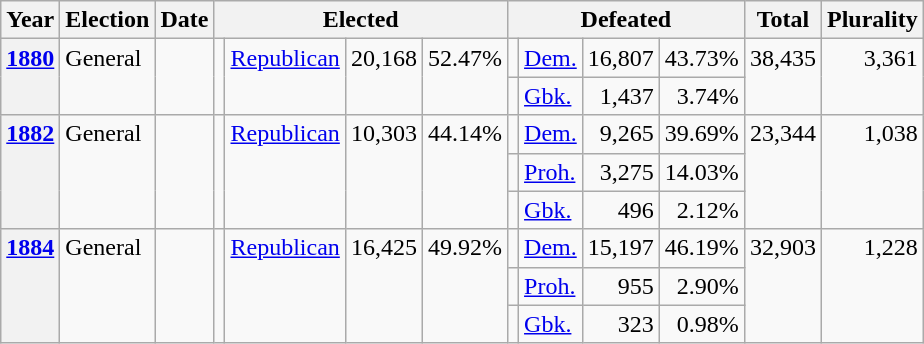<table class=wikitable>
<tr>
<th>Year</th>
<th>Election</th>
<th>Date</th>
<th ! colspan="4">Elected</th>
<th ! colspan="4">Defeated</th>
<th>Total</th>
<th>Plurality</th>
</tr>
<tr>
<th rowspan="2" valign="top"><a href='#'>1880</a></th>
<td rowspan="2" valign="top">General</td>
<td rowspan="2" valign="top"></td>
<td rowspan="2" valign="top"></td>
<td rowspan="2" valign="top" ><a href='#'>Republican</a></td>
<td rowspan="2" valign="top" align="right">20,168</td>
<td rowspan="2" valign="top" align="right">52.47%</td>
<td valign="top"></td>
<td valign="top" ><a href='#'>Dem.</a></td>
<td valign="top" align="right">16,807</td>
<td valign="top" align="right">43.73%</td>
<td rowspan="2" valign="top" align="right">38,435</td>
<td rowspan="2" valign="top" align="right">3,361</td>
</tr>
<tr>
<td valign="top"></td>
<td valign="top" ><a href='#'>Gbk.</a></td>
<td valign="top" align="right">1,437</td>
<td valign="top" align="right">3.74%</td>
</tr>
<tr>
<th rowspan="3" valign="top"><a href='#'>1882</a></th>
<td rowspan="3" valign="top">General</td>
<td rowspan="3" valign="top"></td>
<td rowspan="3" valign="top"></td>
<td rowspan="3" valign="top" ><a href='#'>Republican</a></td>
<td rowspan="3" valign="top" align="right">10,303</td>
<td rowspan="3" valign="top" align="right">44.14%</td>
<td valign="top"></td>
<td valign="top" ><a href='#'>Dem.</a></td>
<td valign="top" align="right">9,265</td>
<td valign="top" align="right">39.69%</td>
<td rowspan="3" valign="top" align="right">23,344</td>
<td rowspan="3" valign="top" align="right">1,038</td>
</tr>
<tr>
<td valign="top"></td>
<td valign="top" ><a href='#'>Proh.</a></td>
<td valign="top" align="right">3,275</td>
<td valign="top" align="right">14.03%</td>
</tr>
<tr>
<td valign="top"></td>
<td valign="top" ><a href='#'>Gbk.</a></td>
<td valign="top" align="right">496</td>
<td valign="top" align="right">2.12%</td>
</tr>
<tr>
<th rowspan="3" valign="top"><a href='#'>1884</a></th>
<td rowspan="3" valign="top">General</td>
<td rowspan="3" valign="top"></td>
<td rowspan="3" valign="top"></td>
<td rowspan="3" valign="top" ><a href='#'>Republican</a></td>
<td rowspan="3" valign="top" align="right">16,425</td>
<td rowspan="3" valign="top" align="right">49.92%</td>
<td valign="top"></td>
<td valign="top" ><a href='#'>Dem.</a></td>
<td valign="top" align="right">15,197</td>
<td valign="top" align="right">46.19%</td>
<td rowspan="3" valign="top" align="right">32,903</td>
<td rowspan="3" valign="top" align="right">1,228</td>
</tr>
<tr>
<td valign="top"></td>
<td valign="top" ><a href='#'>Proh.</a></td>
<td valign="top" align="right">955</td>
<td valign="top" align="right">2.90%</td>
</tr>
<tr>
<td valign="top"></td>
<td valign="top" ><a href='#'>Gbk.</a></td>
<td valign="top" align="right">323</td>
<td valign="top" align="right">0.98%</td>
</tr>
</table>
